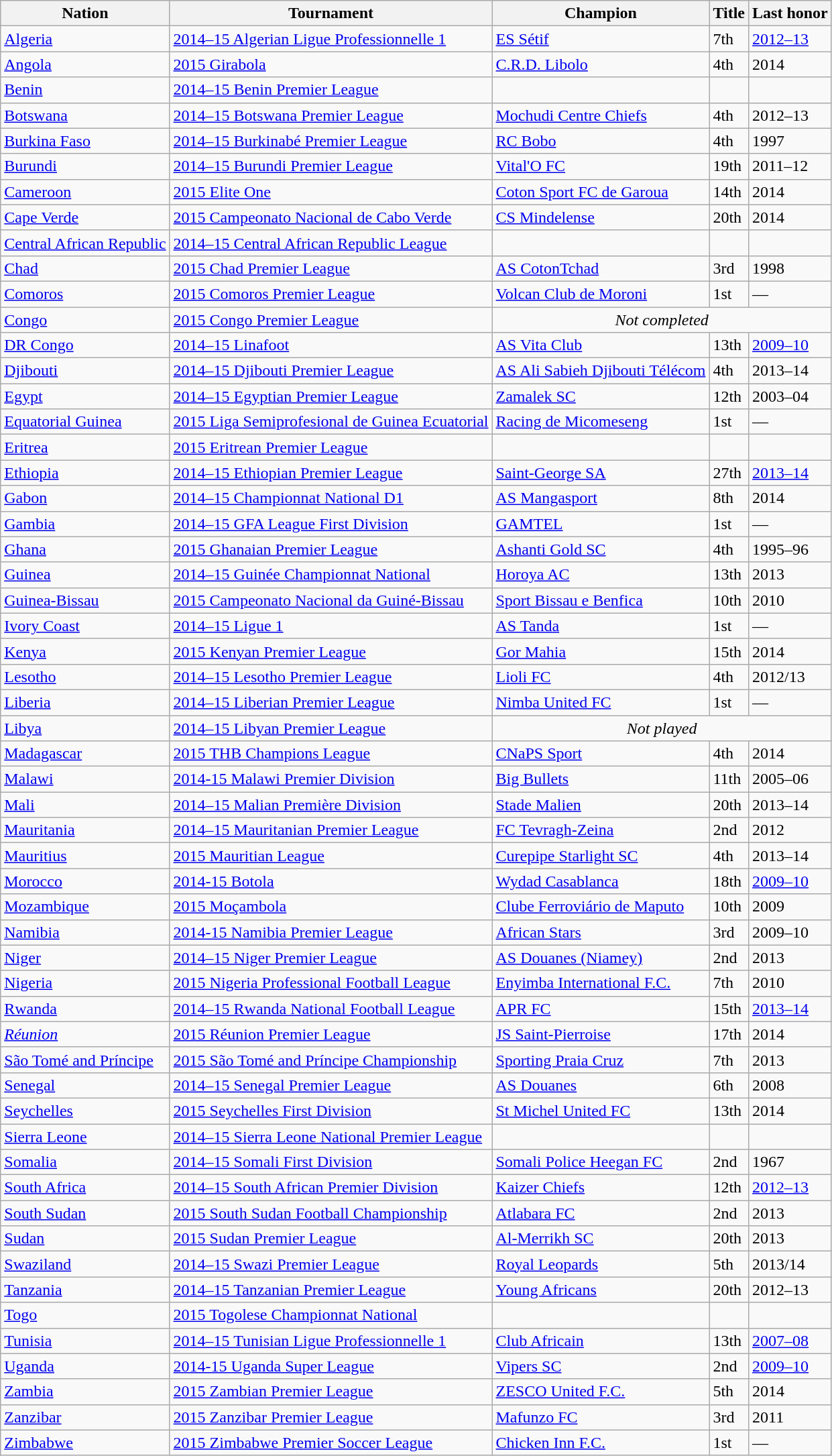<table class="wikitable sortable">
<tr>
<th>Nation</th>
<th>Tournament</th>
<th>Champion</th>
<th data-sort-type="number">Title</th>
<th>Last honor</th>
</tr>
<tr>
<td> <a href='#'>Algeria</a></td>
<td><a href='#'>2014–15 Algerian Ligue Professionnelle 1</a></td>
<td><a href='#'>ES Sétif</a></td>
<td>7th</td>
<td><a href='#'>2012–13</a></td>
</tr>
<tr>
<td> <a href='#'>Angola</a></td>
<td><a href='#'>2015 Girabola</a></td>
<td><a href='#'>C.R.D. Libolo</a></td>
<td>4th</td>
<td>2014</td>
</tr>
<tr>
<td> <a href='#'>Benin</a></td>
<td><a href='#'>2014–15 Benin Premier League</a></td>
<td></td>
<td></td>
<td></td>
</tr>
<tr>
<td> <a href='#'>Botswana</a></td>
<td><a href='#'>2014–15 Botswana Premier League</a></td>
<td><a href='#'>Mochudi Centre Chiefs</a></td>
<td>4th</td>
<td>2012–13</td>
</tr>
<tr>
<td> <a href='#'>Burkina Faso</a></td>
<td><a href='#'>2014–15 Burkinabé Premier League</a></td>
<td><a href='#'>RC Bobo</a></td>
<td>4th</td>
<td>1997</td>
</tr>
<tr>
<td> <a href='#'>Burundi</a></td>
<td><a href='#'>2014–15 Burundi Premier League</a></td>
<td><a href='#'>Vital'O FC</a></td>
<td>19th</td>
<td>2011–12</td>
</tr>
<tr>
<td> <a href='#'>Cameroon</a></td>
<td><a href='#'>2015 Elite One</a></td>
<td><a href='#'>Coton Sport FC de Garoua</a></td>
<td>14th</td>
<td>2014</td>
</tr>
<tr>
<td> <a href='#'>Cape Verde</a></td>
<td><a href='#'>2015 Campeonato Nacional de Cabo Verde</a></td>
<td><a href='#'>CS Mindelense</a></td>
<td>20th</td>
<td>2014</td>
</tr>
<tr>
<td> <a href='#'>Central African Republic</a></td>
<td><a href='#'>2014–15 Central African Republic League</a></td>
<td></td>
<td></td>
<td></td>
</tr>
<tr>
<td> <a href='#'>Chad</a></td>
<td><a href='#'>2015 Chad Premier League</a></td>
<td><a href='#'>AS CotonTchad</a></td>
<td>3rd</td>
<td>1998</td>
</tr>
<tr>
<td> <a href='#'>Comoros</a></td>
<td><a href='#'>2015 Comoros Premier League</a></td>
<td><a href='#'>Volcan Club de Moroni</a></td>
<td>1st</td>
<td>—</td>
</tr>
<tr>
<td> <a href='#'>Congo</a></td>
<td><a href='#'>2015 Congo Premier League</a></td>
<td colspan=3 align=center><em>Not completed</em></td>
</tr>
<tr>
<td> <a href='#'>DR Congo</a></td>
<td><a href='#'>2014–15 Linafoot</a></td>
<td><a href='#'>AS Vita Club</a></td>
<td>13th</td>
<td><a href='#'>2009–10</a></td>
</tr>
<tr>
<td> <a href='#'>Djibouti</a></td>
<td><a href='#'>2014–15 Djibouti Premier League</a></td>
<td><a href='#'>AS Ali Sabieh Djibouti Télécom</a></td>
<td>4th</td>
<td>2013–14</td>
</tr>
<tr>
<td> <a href='#'>Egypt</a></td>
<td><a href='#'>2014–15 Egyptian Premier League</a></td>
<td><a href='#'>Zamalek SC</a></td>
<td>12th</td>
<td>2003–04</td>
</tr>
<tr>
<td> <a href='#'>Equatorial Guinea</a></td>
<td><a href='#'>2015 Liga Semiprofesional de Guinea Ecuatorial</a></td>
<td><a href='#'>Racing de Micomeseng</a></td>
<td>1st</td>
<td>—</td>
</tr>
<tr>
<td> <a href='#'>Eritrea</a></td>
<td><a href='#'>2015 Eritrean Premier League</a></td>
<td></td>
<td></td>
<td></td>
</tr>
<tr>
<td> <a href='#'>Ethiopia</a></td>
<td><a href='#'>2014–15 Ethiopian Premier League</a></td>
<td><a href='#'>Saint-George SA</a></td>
<td>27th</td>
<td><a href='#'>2013–14</a></td>
</tr>
<tr>
<td> <a href='#'>Gabon</a></td>
<td><a href='#'>2014–15 Championnat National D1</a></td>
<td><a href='#'>AS Mangasport</a></td>
<td>8th</td>
<td>2014</td>
</tr>
<tr>
<td> <a href='#'>Gambia</a></td>
<td><a href='#'>2014–15 GFA League First Division</a></td>
<td><a href='#'>GAMTEL</a></td>
<td>1st</td>
<td>—</td>
</tr>
<tr>
<td> <a href='#'>Ghana</a></td>
<td><a href='#'>2015 Ghanaian Premier League</a></td>
<td><a href='#'>Ashanti Gold SC</a></td>
<td>4th</td>
<td>1995–96</td>
</tr>
<tr>
<td> <a href='#'>Guinea</a></td>
<td><a href='#'>2014–15 Guinée Championnat National</a></td>
<td><a href='#'>Horoya AC</a></td>
<td>13th</td>
<td>2013</td>
</tr>
<tr>
<td> <a href='#'>Guinea-Bissau</a></td>
<td><a href='#'>2015 Campeonato Nacional da Guiné-Bissau</a></td>
<td><a href='#'>Sport Bissau e Benfica</a></td>
<td>10th</td>
<td>2010</td>
</tr>
<tr>
<td> <a href='#'>Ivory Coast</a></td>
<td><a href='#'>2014–15 Ligue 1</a></td>
<td><a href='#'>AS Tanda</a></td>
<td>1st</td>
<td>—</td>
</tr>
<tr>
<td> <a href='#'>Kenya</a></td>
<td><a href='#'>2015 Kenyan Premier League</a></td>
<td><a href='#'>Gor Mahia</a></td>
<td>15th</td>
<td>2014</td>
</tr>
<tr>
<td> <a href='#'>Lesotho</a></td>
<td><a href='#'>2014–15 Lesotho Premier League</a></td>
<td><a href='#'>Lioli FC</a></td>
<td>4th</td>
<td>2012/13</td>
</tr>
<tr>
<td> <a href='#'>Liberia</a></td>
<td><a href='#'>2014–15 Liberian Premier League</a></td>
<td><a href='#'>Nimba United FC</a></td>
<td>1st</td>
<td>—</td>
</tr>
<tr>
<td> <a href='#'>Libya</a></td>
<td><a href='#'>2014–15 Libyan Premier League</a></td>
<td colspan=3 align=center><em>Not played</em></td>
</tr>
<tr>
<td> <a href='#'>Madagascar</a></td>
<td><a href='#'>2015 THB Champions League</a></td>
<td><a href='#'>CNaPS Sport</a></td>
<td>4th</td>
<td>2014</td>
</tr>
<tr>
<td> <a href='#'>Malawi</a></td>
<td><a href='#'>2014-15 Malawi Premier Division</a></td>
<td><a href='#'>Big Bullets</a></td>
<td>11th</td>
<td>2005–06</td>
</tr>
<tr>
<td> <a href='#'>Mali</a></td>
<td><a href='#'>2014–15 Malian Première Division</a></td>
<td><a href='#'>Stade Malien</a></td>
<td>20th</td>
<td>2013–14</td>
</tr>
<tr>
<td> <a href='#'>Mauritania</a></td>
<td><a href='#'>2014–15 Mauritanian Premier League</a></td>
<td><a href='#'>FC Tevragh-Zeina</a></td>
<td>2nd</td>
<td>2012</td>
</tr>
<tr>
<td> <a href='#'>Mauritius</a></td>
<td><a href='#'>2015 Mauritian League</a></td>
<td><a href='#'>Curepipe Starlight SC</a></td>
<td>4th</td>
<td>2013–14</td>
</tr>
<tr>
<td> <a href='#'>Morocco</a></td>
<td><a href='#'>2014-15 Botola</a></td>
<td><a href='#'>Wydad Casablanca</a></td>
<td>18th</td>
<td><a href='#'>2009–10</a></td>
</tr>
<tr>
<td> <a href='#'>Mozambique</a></td>
<td><a href='#'>2015 Moçambola</a></td>
<td><a href='#'>Clube Ferroviário de Maputo</a></td>
<td>10th</td>
<td>2009</td>
</tr>
<tr>
<td> <a href='#'>Namibia</a></td>
<td><a href='#'>2014-15 Namibia Premier League</a></td>
<td><a href='#'>African Stars</a></td>
<td>3rd</td>
<td>2009–10</td>
</tr>
<tr>
<td> <a href='#'>Niger</a></td>
<td><a href='#'>2014–15 Niger Premier League</a></td>
<td><a href='#'>AS Douanes (Niamey)</a></td>
<td>2nd</td>
<td>2013</td>
</tr>
<tr>
<td> <a href='#'>Nigeria</a></td>
<td><a href='#'>2015 Nigeria Professional Football League</a></td>
<td><a href='#'>Enyimba International F.C.</a></td>
<td>7th</td>
<td>2010</td>
</tr>
<tr>
<td> <a href='#'>Rwanda</a></td>
<td><a href='#'>2014–15 Rwanda National Football League</a></td>
<td><a href='#'>APR FC</a></td>
<td>15th</td>
<td><a href='#'>2013–14</a></td>
</tr>
<tr>
<td><em> <a href='#'>Réunion</a></em></td>
<td><a href='#'>2015 Réunion Premier League</a></td>
<td><a href='#'>JS Saint-Pierroise</a></td>
<td>17th</td>
<td>2014</td>
</tr>
<tr>
<td> <a href='#'>São Tomé and Príncipe</a></td>
<td><a href='#'>2015 São Tomé and Príncipe Championship</a></td>
<td><a href='#'>Sporting Praia Cruz</a></td>
<td>7th</td>
<td>2013</td>
</tr>
<tr>
<td> <a href='#'>Senegal</a></td>
<td><a href='#'>2014–15 Senegal Premier League</a></td>
<td><a href='#'>AS Douanes</a></td>
<td>6th</td>
<td>2008</td>
</tr>
<tr>
<td> <a href='#'>Seychelles</a></td>
<td><a href='#'>2015 Seychelles First Division</a></td>
<td><a href='#'>St Michel United FC</a></td>
<td>13th</td>
<td>2014</td>
</tr>
<tr>
<td> <a href='#'>Sierra Leone</a></td>
<td><a href='#'>2014–15 Sierra Leone National Premier League</a></td>
<td></td>
<td></td>
<td></td>
</tr>
<tr>
<td> <a href='#'>Somalia</a></td>
<td><a href='#'>2014–15 Somali First Division</a></td>
<td><a href='#'>Somali Police Heegan FC</a></td>
<td>2nd</td>
<td>1967</td>
</tr>
<tr>
<td> <a href='#'>South Africa</a></td>
<td><a href='#'>2014–15 South African Premier Division</a></td>
<td><a href='#'>Kaizer Chiefs</a></td>
<td>12th</td>
<td><a href='#'>2012–13</a></td>
</tr>
<tr>
<td> <a href='#'>South Sudan</a></td>
<td><a href='#'>2015 South Sudan Football Championship</a></td>
<td><a href='#'>Atlabara FC</a></td>
<td>2nd</td>
<td>2013</td>
</tr>
<tr>
<td> <a href='#'>Sudan</a></td>
<td><a href='#'>2015 Sudan Premier League</a></td>
<td><a href='#'>Al-Merrikh SC</a></td>
<td>20th</td>
<td>2013</td>
</tr>
<tr>
<td> <a href='#'>Swaziland</a></td>
<td><a href='#'>2014–15 Swazi Premier League</a></td>
<td><a href='#'>Royal Leopards</a></td>
<td>5th</td>
<td>2013/14</td>
</tr>
<tr>
<td> <a href='#'>Tanzania</a></td>
<td><a href='#'>2014–15 Tanzanian Premier League</a></td>
<td><a href='#'>Young Africans</a></td>
<td>20th</td>
<td>2012–13</td>
</tr>
<tr>
<td> <a href='#'>Togo</a></td>
<td><a href='#'>2015 Togolese Championnat National</a></td>
<td></td>
<td></td>
<td></td>
</tr>
<tr>
<td> <a href='#'>Tunisia</a></td>
<td><a href='#'>2014–15 Tunisian Ligue Professionnelle 1</a></td>
<td><a href='#'>Club Africain</a></td>
<td>13th</td>
<td><a href='#'>2007–08</a></td>
</tr>
<tr>
<td> <a href='#'>Uganda</a></td>
<td><a href='#'>2014-15 Uganda Super League</a></td>
<td><a href='#'>Vipers SC</a></td>
<td>2nd</td>
<td><a href='#'>2009–10</a></td>
</tr>
<tr>
<td> <a href='#'>Zambia</a></td>
<td><a href='#'>2015 Zambian Premier League</a></td>
<td><a href='#'>ZESCO United F.C.</a></td>
<td>5th</td>
<td>2014</td>
</tr>
<tr>
<td> <a href='#'>Zanzibar</a></td>
<td><a href='#'>2015 Zanzibar Premier League</a></td>
<td><a href='#'>Mafunzo FC</a></td>
<td>3rd</td>
<td>2011</td>
</tr>
<tr>
<td> <a href='#'>Zimbabwe</a></td>
<td><a href='#'>2015 Zimbabwe Premier Soccer League</a></td>
<td><a href='#'>Chicken Inn F.C.</a></td>
<td>1st</td>
<td>—</td>
</tr>
</table>
